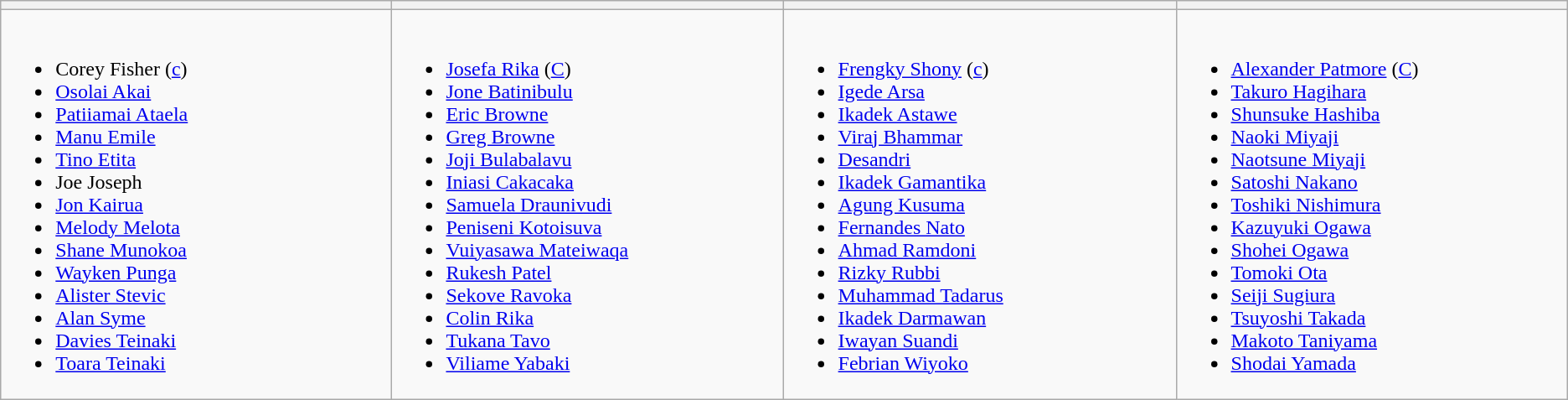<table class="wikitable">
<tr>
<th width=330></th>
<th width=330></th>
<th width=330></th>
<th width=330></th>
</tr>
<tr>
<td valign=top><br><ul><li>Corey Fisher (<a href='#'>c</a>)</li><li><a href='#'>Osolai Akai</a></li><li><a href='#'>Patiiamai Ataela</a></li><li><a href='#'>Manu Emile</a></li><li><a href='#'>Tino Etita</a></li><li>Joe Joseph</li><li><a href='#'>Jon Kairua</a></li><li><a href='#'>Melody Melota</a></li><li><a href='#'>Shane Munokoa</a></li><li><a href='#'>Wayken Punga</a></li><li><a href='#'>Alister Stevic</a></li><li><a href='#'>Alan Syme</a></li><li><a href='#'>Davies Teinaki</a></li><li><a href='#'>Toara Teinaki</a></li></ul></td>
<td valign=top><br><ul><li><a href='#'>Josefa Rika</a> (<a href='#'>C</a>)</li><li><a href='#'>Jone Batinibulu</a></li><li><a href='#'>Eric Browne</a></li><li><a href='#'>Greg Browne</a></li><li><a href='#'>Joji Bulabalavu</a></li><li><a href='#'>Iniasi Cakacaka</a></li><li><a href='#'>Samuela Draunivudi</a></li><li><a href='#'>Peniseni Kotoisuva</a></li><li><a href='#'>Vuiyasawa Mateiwaqa</a></li><li><a href='#'>Rukesh Patel</a></li><li><a href='#'>Sekove Ravoka</a></li><li><a href='#'>Colin Rika</a></li><li><a href='#'>Tukana Tavo</a></li><li><a href='#'>Viliame Yabaki</a></li></ul></td>
<td valign=top><br><ul><li><a href='#'>Frengky Shony</a> (<a href='#'>c</a>)</li><li><a href='#'>Igede Arsa</a></li><li><a href='#'>Ikadek Astawe</a></li><li><a href='#'>Viraj Bhammar</a></li><li><a href='#'>Desandri</a></li><li><a href='#'>Ikadek Gamantika</a></li><li><a href='#'>Agung Kusuma</a></li><li><a href='#'>Fernandes Nato</a></li><li><a href='#'>Ahmad Ramdoni</a></li><li><a href='#'>Rizky Rubbi</a></li><li><a href='#'>Muhammad Tadarus</a></li><li><a href='#'>Ikadek Darmawan</a></li><li><a href='#'>Iwayan Suandi</a></li><li><a href='#'>Febrian Wiyoko</a></li></ul></td>
<td valign=top><br><ul><li><a href='#'>Alexander Patmore</a> (<a href='#'>C</a>)</li><li><a href='#'>Takuro Hagihara</a></li><li><a href='#'>Shunsuke Hashiba</a></li><li><a href='#'>Naoki Miyaji</a></li><li><a href='#'>Naotsune Miyaji</a></li><li><a href='#'>Satoshi Nakano</a></li><li><a href='#'>Toshiki Nishimura</a></li><li><a href='#'>Kazuyuki Ogawa</a></li><li><a href='#'>Shohei Ogawa</a></li><li><a href='#'>Tomoki Ota</a></li><li><a href='#'>Seiji Sugiura</a></li><li><a href='#'>Tsuyoshi Takada</a></li><li><a href='#'>Makoto Taniyama</a></li><li><a href='#'>Shodai Yamada</a></li></ul></td>
</tr>
</table>
